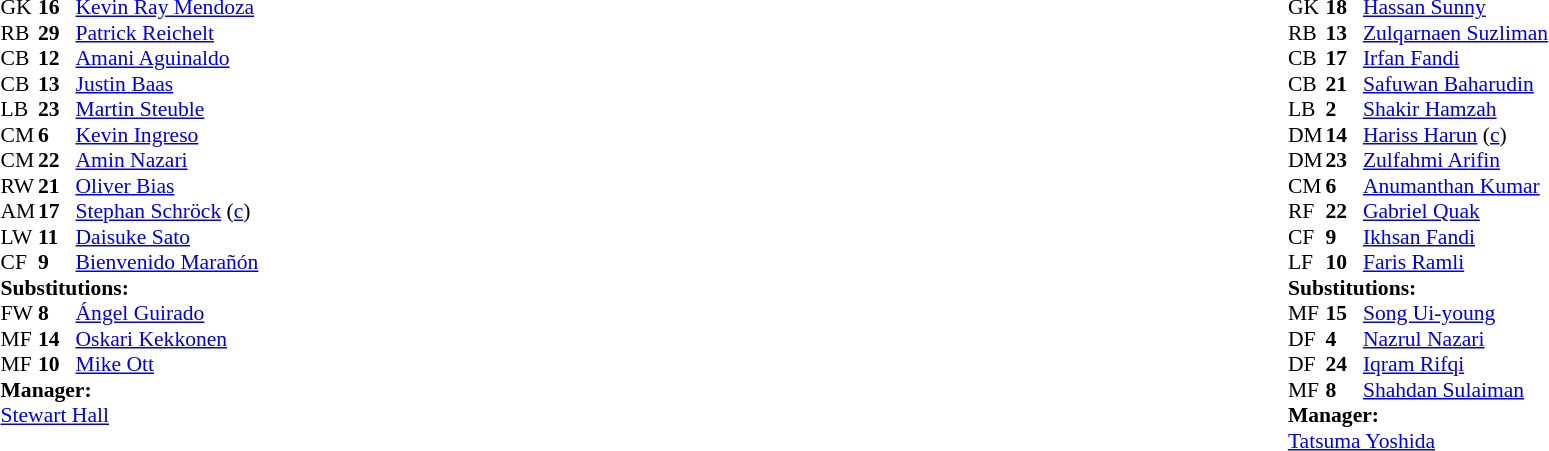<table width="100%">
<tr>
<td valign="top" width="40%"><br><table style="font-size:90%" cellspacing="0" cellpadding="0">
<tr>
<th width=25></th>
<th width=25></th>
</tr>
<tr>
<td>GK</td>
<td><strong>16</strong></td>
<td><a href='#'>Kevin Ray Mendoza</a></td>
</tr>
<tr>
<td>RB</td>
<td><strong>29</strong></td>
<td><a href='#'>Patrick Reichelt</a></td>
</tr>
<tr>
<td>CB</td>
<td><strong>12</strong></td>
<td><a href='#'>Amani Aguinaldo</a></td>
<td></td>
</tr>
<tr>
<td>CB</td>
<td><strong>13</strong></td>
<td><a href='#'>Justin Baas</a></td>
</tr>
<tr>
<td>LB</td>
<td><strong>23</strong></td>
<td><a href='#'>Martin Steuble</a></td>
</tr>
<tr>
<td>CM</td>
<td><strong>6</strong></td>
<td><a href='#'>Kevin Ingreso</a></td>
<td></td>
<td></td>
</tr>
<tr>
<td>CM</td>
<td><strong>22</strong></td>
<td><a href='#'>Amin Nazari</a></td>
</tr>
<tr>
<td>RW</td>
<td><strong>21</strong></td>
<td><a href='#'>Oliver Bias</a></td>
<td></td>
<td></td>
</tr>
<tr>
<td>AM</td>
<td><strong>17</strong></td>
<td><a href='#'>Stephan Schröck</a> (<a href='#'>c</a>)</td>
<td></td>
</tr>
<tr>
<td>LW</td>
<td><strong>11</strong></td>
<td><a href='#'>Daisuke Sato</a></td>
</tr>
<tr>
<td>CF</td>
<td><strong>9</strong></td>
<td><a href='#'>Bienvenido Marañón</a></td>
<td></td>
<td></td>
</tr>
<tr>
<td colspan=3><strong>Substitutions:</strong></td>
</tr>
<tr>
<td>FW</td>
<td><strong>8</strong></td>
<td><a href='#'>Ángel Guirado</a></td>
<td></td>
<td></td>
</tr>
<tr>
<td>MF</td>
<td><strong>14</strong></td>
<td><a href='#'>Oskari Kekkonen</a></td>
<td></td>
<td></td>
</tr>
<tr>
<td>MF</td>
<td><strong>10</strong></td>
<td><a href='#'>Mike Ott</a></td>
<td></td>
<td></td>
</tr>
<tr>
<td colspan=3><strong>Manager:</strong></td>
</tr>
<tr>
<td colspan=3> <a href='#'>Stewart Hall</a></td>
</tr>
</table>
</td>
<td valign="top"></td>
<td valign="top" width="50%"><br><table style="font-size:90%; margin:auto" cellspacing="0" cellpadding="0">
<tr>
<th width=25></th>
<th width=25></th>
</tr>
<tr>
<td>GK</td>
<td><strong>18</strong></td>
<td><a href='#'>Hassan Sunny</a></td>
</tr>
<tr>
<td>RB</td>
<td><strong>13</strong></td>
<td><a href='#'>Zulqarnaen Suzliman</a></td>
<td></td>
<td></td>
</tr>
<tr>
<td>CB</td>
<td><strong>17</strong></td>
<td><a href='#'>Irfan Fandi</a></td>
</tr>
<tr>
<td>CB</td>
<td><strong>21</strong></td>
<td><a href='#'>Safuwan Baharudin</a></td>
</tr>
<tr>
<td>LB</td>
<td><strong>2</strong></td>
<td><a href='#'>Shakir Hamzah</a></td>
<td></td>
</tr>
<tr>
<td>DM</td>
<td><strong>14</strong></td>
<td><a href='#'>Hariss Harun</a> (<a href='#'>c</a>)</td>
</tr>
<tr>
<td>DM</td>
<td><strong>23</strong></td>
<td><a href='#'>Zulfahmi Arifin</a></td>
</tr>
<tr>
<td>CM</td>
<td><strong>6</strong></td>
<td><a href='#'>Anumanthan Kumar</a></td>
<td></td>
<td></td>
</tr>
<tr>
<td>RF</td>
<td><strong>22</strong></td>
<td><a href='#'>Gabriel Quak</a></td>
<td></td>
<td></td>
</tr>
<tr>
<td>CF</td>
<td><strong>9</strong></td>
<td><a href='#'>Ikhsan Fandi</a></td>
</tr>
<tr>
<td>LF</td>
<td><strong>10</strong></td>
<td><a href='#'>Faris Ramli</a></td>
</tr>
<tr>
<td colspan=3><strong>Substitutions:</strong></td>
</tr>
<tr>
<td>MF</td>
<td><strong>15</strong></td>
<td><a href='#'>Song Ui-young</a></td>
<td></td>
<td></td>
</tr>
<tr>
<td>DF</td>
<td><strong>4</strong></td>
<td><a href='#'>Nazrul Nazari</a></td>
<td></td>
<td></td>
</tr>
<tr>
<td>DF</td>
<td><strong>24</strong></td>
<td><a href='#'>Iqram Rifqi</a></td>
<td></td>
<td></td>
</tr>
<tr>
<td>MF</td>
<td><strong>8</strong></td>
<td><a href='#'>Shahdan Sulaiman</a></td>
<td></td>
<td></td>
</tr>
<tr>
<td colspan=3><strong>Manager:</strong></td>
</tr>
<tr>
<td colspan=3> <a href='#'>Tatsuma Yoshida</a></td>
</tr>
</table>
</td>
</tr>
</table>
